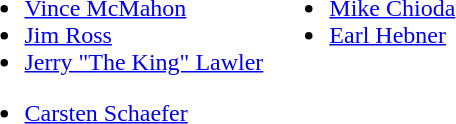<table border="0">
<tr>
<td valign="top"><br><ul><li><a href='#'>Vince McMahon</a></li><li><a href='#'>Jim Ross</a></li><li><a href='#'>Jerry "The King" Lawler</a></li></ul><ul><li><a href='#'>Carsten Schaefer</a></li></ul></td>
<td valign="top"><br><ul><li><a href='#'>Mike Chioda</a></li><li><a href='#'>Earl Hebner</a></li></ul></td>
</tr>
</table>
